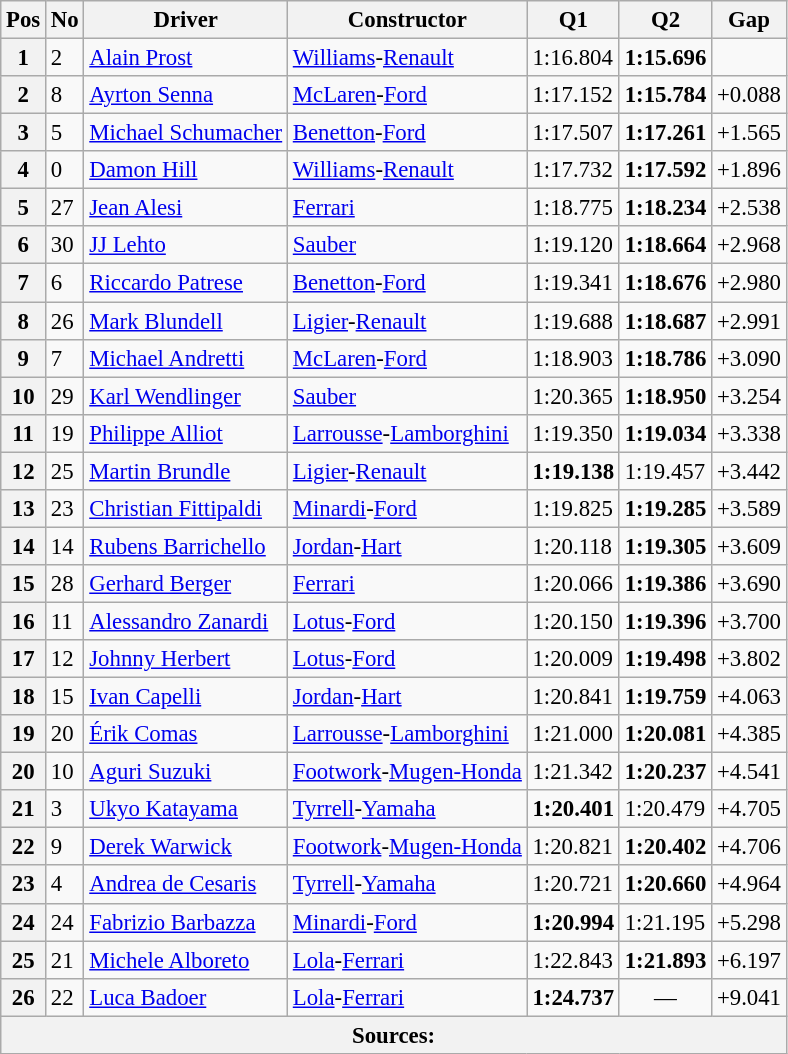<table class="wikitable sortable" style="font-size: 95%;">
<tr>
<th>Pos</th>
<th>No</th>
<th>Driver</th>
<th>Constructor</th>
<th>Q1</th>
<th>Q2</th>
<th>Gap</th>
</tr>
<tr>
<th>1</th>
<td>2</td>
<td> <a href='#'>Alain Prost</a></td>
<td><a href='#'>Williams</a>-<a href='#'>Renault</a></td>
<td>1:16.804</td>
<td><strong>1:15.696</strong></td>
<td></td>
</tr>
<tr>
<th>2</th>
<td>8</td>
<td> <a href='#'>Ayrton Senna</a></td>
<td><a href='#'>McLaren</a>-<a href='#'>Ford</a></td>
<td>1:17.152</td>
<td><strong>1:15.784</strong></td>
<td>+0.088</td>
</tr>
<tr>
<th>3</th>
<td>5</td>
<td> <a href='#'>Michael Schumacher</a></td>
<td><a href='#'>Benetton</a>-<a href='#'>Ford</a></td>
<td>1:17.507</td>
<td><strong>1:17.261</strong></td>
<td>+1.565</td>
</tr>
<tr>
<th>4</th>
<td>0</td>
<td> <a href='#'>Damon Hill</a></td>
<td><a href='#'>Williams</a>-<a href='#'>Renault</a></td>
<td>1:17.732</td>
<td><strong>1:17.592</strong></td>
<td>+1.896</td>
</tr>
<tr>
<th>5</th>
<td>27</td>
<td> <a href='#'>Jean Alesi</a></td>
<td><a href='#'>Ferrari</a></td>
<td>1:18.775</td>
<td><strong>1:18.234</strong></td>
<td>+2.538</td>
</tr>
<tr>
<th>6</th>
<td>30</td>
<td> <a href='#'>JJ Lehto</a></td>
<td><a href='#'>Sauber</a></td>
<td>1:19.120</td>
<td><strong>1:18.664</strong></td>
<td>+2.968</td>
</tr>
<tr>
<th>7</th>
<td>6</td>
<td> <a href='#'>Riccardo Patrese</a></td>
<td><a href='#'>Benetton</a>-<a href='#'>Ford</a></td>
<td>1:19.341</td>
<td><strong>1:18.676</strong></td>
<td>+2.980</td>
</tr>
<tr>
<th>8</th>
<td>26</td>
<td> <a href='#'>Mark Blundell</a></td>
<td><a href='#'>Ligier</a>-<a href='#'>Renault</a></td>
<td>1:19.688</td>
<td><strong>1:18.687</strong></td>
<td>+2.991</td>
</tr>
<tr>
<th>9</th>
<td>7</td>
<td> <a href='#'>Michael Andretti</a></td>
<td><a href='#'>McLaren</a>-<a href='#'>Ford</a></td>
<td>1:18.903</td>
<td><strong>1:18.786</strong></td>
<td>+3.090</td>
</tr>
<tr>
<th>10</th>
<td>29</td>
<td> <a href='#'>Karl Wendlinger</a></td>
<td><a href='#'>Sauber</a></td>
<td>1:20.365</td>
<td><strong>1:18.950</strong></td>
<td>+3.254</td>
</tr>
<tr>
<th>11</th>
<td>19</td>
<td> <a href='#'>Philippe Alliot</a></td>
<td><a href='#'>Larrousse</a>-<a href='#'>Lamborghini</a></td>
<td>1:19.350</td>
<td><strong>1:19.034</strong></td>
<td>+3.338</td>
</tr>
<tr>
<th>12</th>
<td>25</td>
<td> <a href='#'>Martin Brundle</a></td>
<td><a href='#'>Ligier</a>-<a href='#'>Renault</a></td>
<td><strong>1:19.138</strong></td>
<td>1:19.457</td>
<td>+3.442</td>
</tr>
<tr>
<th>13</th>
<td>23</td>
<td> <a href='#'>Christian Fittipaldi</a></td>
<td><a href='#'>Minardi</a>-<a href='#'>Ford</a></td>
<td>1:19.825</td>
<td><strong>1:19.285</strong></td>
<td>+3.589</td>
</tr>
<tr>
<th>14</th>
<td>14</td>
<td> <a href='#'>Rubens Barrichello</a></td>
<td><a href='#'>Jordan</a>-<a href='#'>Hart</a></td>
<td>1:20.118</td>
<td><strong>1:19.305</strong></td>
<td>+3.609</td>
</tr>
<tr>
<th>15</th>
<td>28</td>
<td> <a href='#'>Gerhard Berger</a></td>
<td><a href='#'>Ferrari</a></td>
<td>1:20.066</td>
<td><strong>1:19.386</strong></td>
<td>+3.690</td>
</tr>
<tr>
<th>16</th>
<td>11</td>
<td> <a href='#'>Alessandro Zanardi</a></td>
<td><a href='#'>Lotus</a>-<a href='#'>Ford</a></td>
<td>1:20.150</td>
<td><strong>1:19.396</strong></td>
<td>+3.700</td>
</tr>
<tr>
<th>17</th>
<td>12</td>
<td> <a href='#'>Johnny Herbert</a></td>
<td><a href='#'>Lotus</a>-<a href='#'>Ford</a></td>
<td>1:20.009</td>
<td><strong>1:19.498</strong></td>
<td>+3.802</td>
</tr>
<tr>
<th>18</th>
<td>15</td>
<td> <a href='#'>Ivan Capelli</a></td>
<td><a href='#'>Jordan</a>-<a href='#'>Hart</a></td>
<td>1:20.841</td>
<td><strong>1:19.759</strong></td>
<td>+4.063</td>
</tr>
<tr>
<th>19</th>
<td>20</td>
<td> <a href='#'>Érik Comas</a></td>
<td><a href='#'>Larrousse</a>-<a href='#'>Lamborghini</a></td>
<td>1:21.000</td>
<td><strong>1:20.081</strong></td>
<td>+4.385</td>
</tr>
<tr>
<th>20</th>
<td>10</td>
<td> <a href='#'>Aguri Suzuki</a></td>
<td><a href='#'>Footwork</a>-<a href='#'>Mugen-Honda</a></td>
<td>1:21.342</td>
<td><strong>1:20.237</strong></td>
<td>+4.541</td>
</tr>
<tr>
<th>21</th>
<td>3</td>
<td> <a href='#'>Ukyo Katayama</a></td>
<td><a href='#'>Tyrrell</a>-<a href='#'>Yamaha</a></td>
<td><strong>1:20.401</strong></td>
<td>1:20.479</td>
<td>+4.705</td>
</tr>
<tr>
<th>22</th>
<td>9</td>
<td> <a href='#'>Derek Warwick</a></td>
<td><a href='#'>Footwork</a>-<a href='#'>Mugen-Honda</a></td>
<td>1:20.821</td>
<td><strong>1:20.402</strong></td>
<td>+4.706</td>
</tr>
<tr>
<th>23</th>
<td>4</td>
<td> <a href='#'>Andrea de Cesaris</a></td>
<td><a href='#'>Tyrrell</a>-<a href='#'>Yamaha</a></td>
<td>1:20.721</td>
<td><strong>1:20.660</strong></td>
<td>+4.964</td>
</tr>
<tr>
<th>24</th>
<td>24</td>
<td> <a href='#'>Fabrizio Barbazza</a></td>
<td><a href='#'>Minardi</a>-<a href='#'>Ford</a></td>
<td><strong>1:20.994</strong></td>
<td>1:21.195</td>
<td>+5.298</td>
</tr>
<tr>
<th>25</th>
<td>21</td>
<td> <a href='#'>Michele Alboreto</a></td>
<td><a href='#'>Lola</a>-<a href='#'>Ferrari</a></td>
<td>1:22.843</td>
<td><strong>1:21.893</strong></td>
<td>+6.197</td>
</tr>
<tr>
<th>26</th>
<td>22</td>
<td> <a href='#'>Luca Badoer</a></td>
<td><a href='#'>Lola</a>-<a href='#'>Ferrari</a></td>
<td><strong>1:24.737</strong></td>
<td align="center">—</td>
<td>+9.041</td>
</tr>
<tr>
<th colspan="7">Sources:</th>
</tr>
</table>
